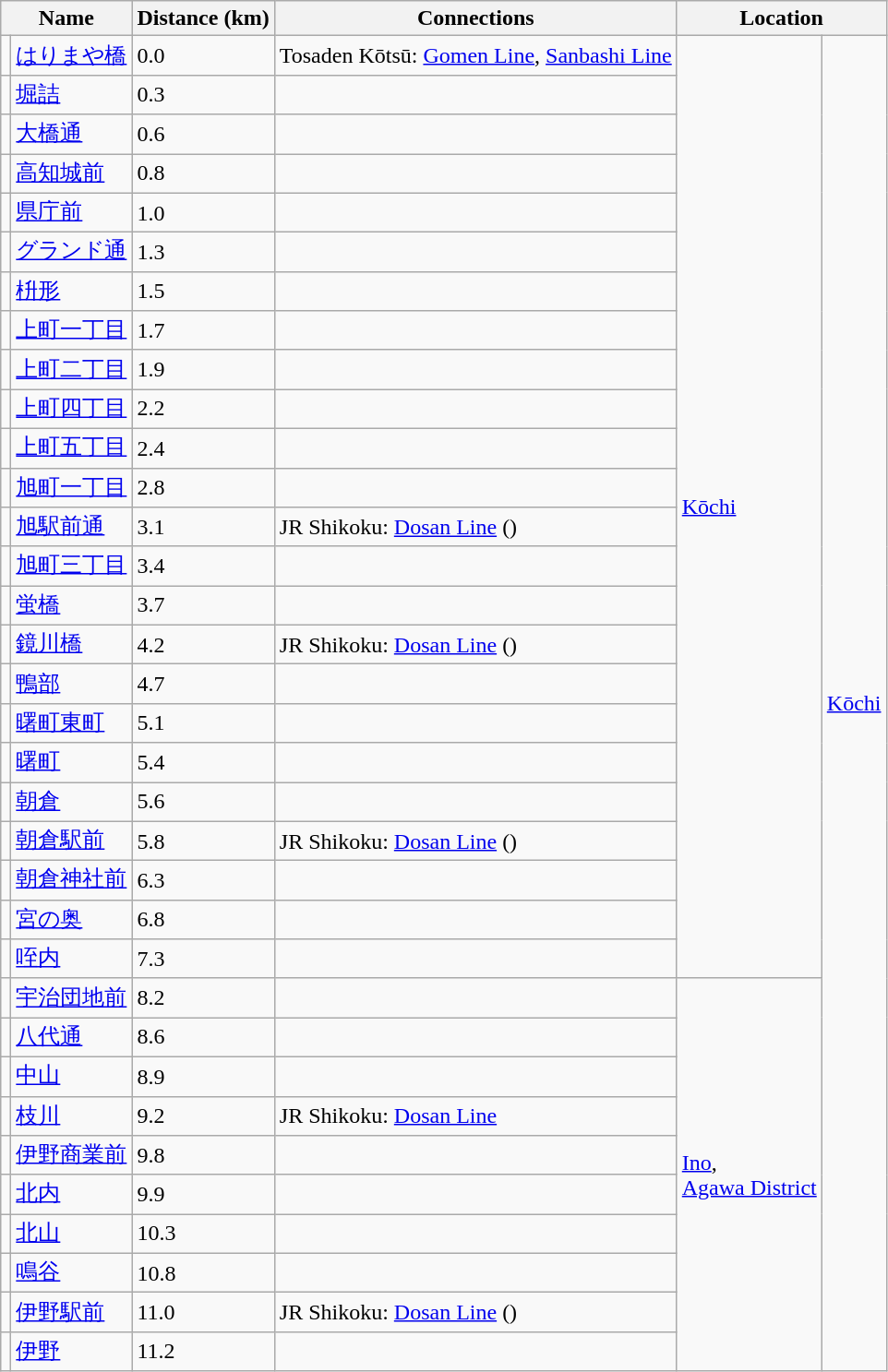<table class="wikitable">
<tr>
<th colspan=2>Name</th>
<th>Distance (km)</th>
<th>Connections</th>
<th colspan=2>Location</th>
</tr>
<tr>
<td></td>
<td><a href='#'>はりまや橋</a></td>
<td>0.0</td>
<td>Tosaden Kōtsū: <a href='#'>Gomen Line</a>, <a href='#'>Sanbashi Line</a></td>
<td rowspan=24><a href='#'>Kōchi</a></td>
<td rowspan=34><a href='#'>Kōchi</a></td>
</tr>
<tr>
<td></td>
<td><a href='#'>堀詰</a></td>
<td>0.3</td>
<td> </td>
</tr>
<tr>
<td></td>
<td><a href='#'>大橋通</a></td>
<td>0.6</td>
<td> </td>
</tr>
<tr>
<td></td>
<td><a href='#'>高知城前</a></td>
<td>0.8</td>
<td> </td>
</tr>
<tr>
<td></td>
<td><a href='#'>県庁前</a></td>
<td>1.0</td>
<td> </td>
</tr>
<tr>
<td></td>
<td><a href='#'>グランド通</a></td>
<td>1.3</td>
<td> </td>
</tr>
<tr>
<td></td>
<td><a href='#'>枡形</a></td>
<td>1.5</td>
<td> </td>
</tr>
<tr>
<td></td>
<td><a href='#'>上町一丁目</a></td>
<td>1.7</td>
<td> </td>
</tr>
<tr>
<td></td>
<td><a href='#'>上町二丁目</a></td>
<td>1.9</td>
<td> </td>
</tr>
<tr>
<td></td>
<td><a href='#'>上町四丁目</a></td>
<td>2.2</td>
<td> </td>
</tr>
<tr>
<td></td>
<td><a href='#'>上町五丁目</a></td>
<td>2.4</td>
<td> </td>
</tr>
<tr>
<td></td>
<td><a href='#'>旭町一丁目</a></td>
<td>2.8</td>
<td> </td>
</tr>
<tr>
<td></td>
<td><a href='#'>旭駅前通</a></td>
<td>3.1</td>
<td>JR Shikoku: <a href='#'>Dosan Line</a> ()</td>
</tr>
<tr>
<td></td>
<td><a href='#'>旭町三丁目</a></td>
<td>3.4</td>
<td> </td>
</tr>
<tr>
<td></td>
<td><a href='#'>蛍橋</a></td>
<td>3.7</td>
<td> </td>
</tr>
<tr>
<td></td>
<td><a href='#'>鏡川橋</a></td>
<td>4.2</td>
<td>JR Shikoku: <a href='#'>Dosan Line</a> ()</td>
</tr>
<tr>
<td></td>
<td><a href='#'>鴨部</a></td>
<td>4.7</td>
<td> </td>
</tr>
<tr>
<td></td>
<td><a href='#'>曙町東町</a></td>
<td>5.1</td>
<td> </td>
</tr>
<tr>
<td></td>
<td><a href='#'>曙町</a></td>
<td>5.4</td>
<td> </td>
</tr>
<tr>
<td></td>
<td><a href='#'>朝倉</a></td>
<td>5.6</td>
<td> </td>
</tr>
<tr>
<td></td>
<td><a href='#'>朝倉駅前</a></td>
<td>5.8</td>
<td>JR Shikoku: <a href='#'>Dosan Line</a> ()</td>
</tr>
<tr>
<td></td>
<td><a href='#'>朝倉神社前</a></td>
<td>6.3</td>
<td> </td>
</tr>
<tr>
<td></td>
<td><a href='#'>宮の奥</a></td>
<td>6.8</td>
<td> </td>
</tr>
<tr>
<td></td>
<td><a href='#'>咥内</a></td>
<td>7.3</td>
<td> </td>
</tr>
<tr>
<td></td>
<td><a href='#'>宇治団地前</a></td>
<td>8.2</td>
<td> </td>
<td rowspan=10><a href='#'>Ino</a>,<br><a href='#'>Agawa District</a></td>
</tr>
<tr>
<td></td>
<td><a href='#'>八代通</a></td>
<td>8.6</td>
<td> </td>
</tr>
<tr>
<td></td>
<td><a href='#'>中山</a></td>
<td>8.9</td>
<td> </td>
</tr>
<tr>
<td></td>
<td><a href='#'>枝川</a></td>
<td>9.2</td>
<td>JR Shikoku: <a href='#'>Dosan Line</a></td>
</tr>
<tr>
<td></td>
<td><a href='#'>伊野商業前</a></td>
<td>9.8</td>
<td> </td>
</tr>
<tr>
<td></td>
<td><a href='#'>北内</a></td>
<td>9.9</td>
<td> </td>
</tr>
<tr>
<td></td>
<td><a href='#'>北山</a></td>
<td>10.3</td>
<td> </td>
</tr>
<tr>
<td></td>
<td><a href='#'>鳴谷</a></td>
<td>10.8</td>
<td> </td>
</tr>
<tr>
<td></td>
<td><a href='#'>伊野駅前</a></td>
<td>11.0</td>
<td>JR Shikoku: <a href='#'>Dosan Line</a> ()</td>
</tr>
<tr>
<td></td>
<td><a href='#'>伊野</a></td>
<td>11.2</td>
<td> </td>
</tr>
</table>
